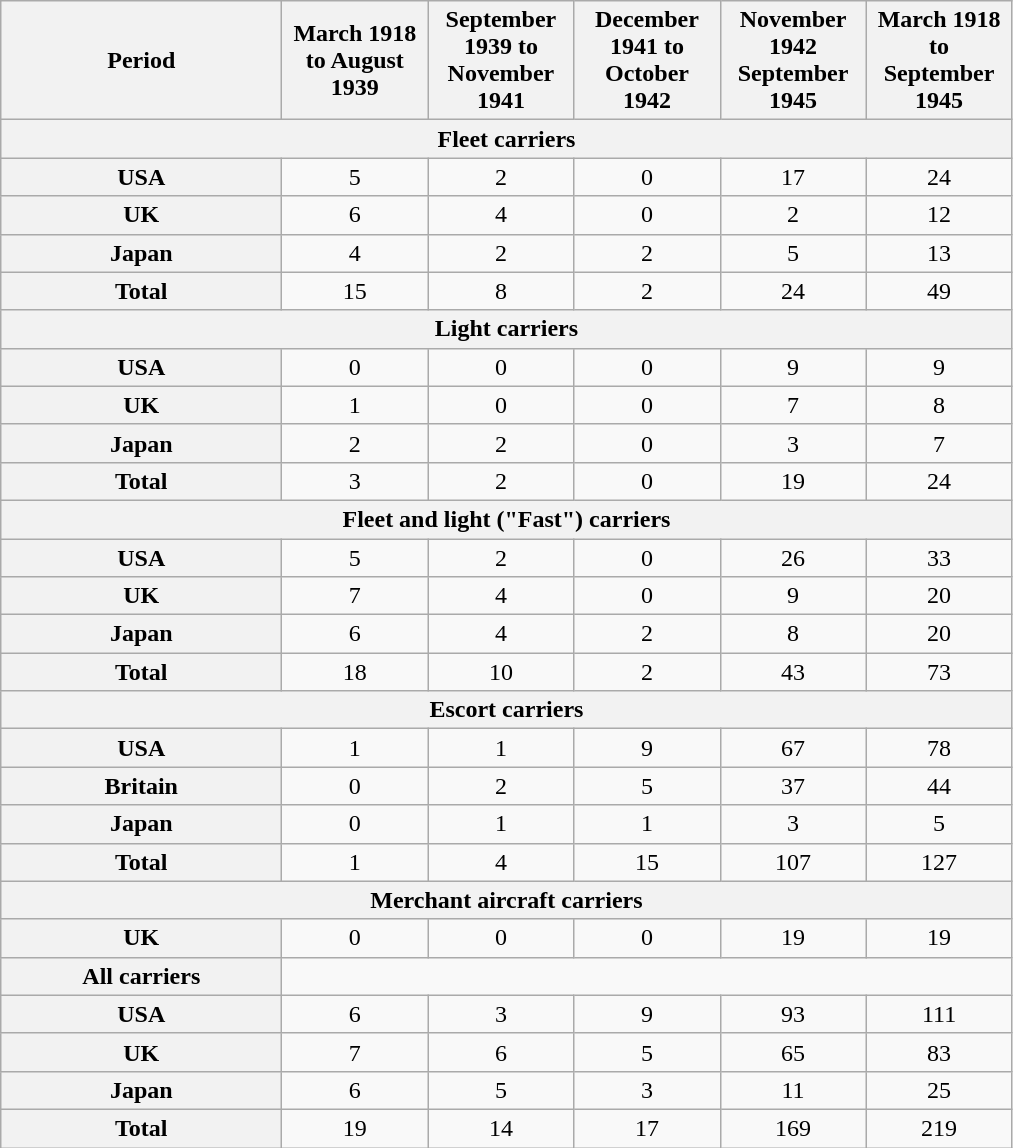<table class="wikitable" style="text-align: center;">
<tr>
<th scope="row" style="width: 180px;">Period</th>
<th scope="col" width="90px">March 1918 to August 1939</th>
<th scope="col" width="90px">September 1939 to November 1941</th>
<th scope="col" width="90px">December 1941 to October 1942</th>
<th scope="col" width="90px">November 1942 September 1945</th>
<th scope="col" width="90px">March 1918 to September 1945</th>
</tr>
<tr>
<th colspan="6" scope="row">Fleet carriers</th>
</tr>
<tr>
<th scope="row">USA</th>
<td>5</td>
<td>2</td>
<td>0</td>
<td>17</td>
<td>24</td>
</tr>
<tr>
<th scope="row">UK</th>
<td>6</td>
<td>4</td>
<td>0</td>
<td>2</td>
<td>12</td>
</tr>
<tr>
<th scope="row">Japan</th>
<td>4</td>
<td>2</td>
<td>2</td>
<td>5</td>
<td>13</td>
</tr>
<tr>
<th scope="row">Total</th>
<td>15</td>
<td>8</td>
<td>2</td>
<td>24</td>
<td>49</td>
</tr>
<tr>
<th colspan="6" scope="row">Light carriers</th>
</tr>
<tr>
<th scope="row">USA</th>
<td>0</td>
<td>0</td>
<td>0</td>
<td>9</td>
<td>9</td>
</tr>
<tr>
<th scope="row">UK</th>
<td>1</td>
<td>0</td>
<td>0</td>
<td>7</td>
<td>8</td>
</tr>
<tr>
<th scope="row">Japan</th>
<td>2</td>
<td>2</td>
<td>0</td>
<td>3</td>
<td>7</td>
</tr>
<tr>
<th scope="row">Total</th>
<td>3</td>
<td>2</td>
<td>0</td>
<td>19</td>
<td>24</td>
</tr>
<tr>
<th colspan="6" scope="row">Fleet and light ("Fast") carriers</th>
</tr>
<tr>
<th scope="row">USA</th>
<td>5</td>
<td>2</td>
<td>0</td>
<td>26</td>
<td>33</td>
</tr>
<tr>
<th scope="row">UK</th>
<td>7</td>
<td>4</td>
<td>0</td>
<td>9</td>
<td>20</td>
</tr>
<tr>
<th scope="row">Japan</th>
<td>6</td>
<td>4</td>
<td>2</td>
<td>8</td>
<td>20</td>
</tr>
<tr>
<th scope="row">Total</th>
<td>18</td>
<td>10</td>
<td>2</td>
<td>43</td>
<td>73</td>
</tr>
<tr>
<th colspan="6" scope="row">Escort carriers</th>
</tr>
<tr>
<th scope="row">USA</th>
<td>1</td>
<td>1</td>
<td>9</td>
<td>67</td>
<td>78</td>
</tr>
<tr>
<th scope="row">Britain</th>
<td>0</td>
<td>2</td>
<td>5</td>
<td>37</td>
<td>44</td>
</tr>
<tr>
<th scope="row">Japan</th>
<td>0</td>
<td>1</td>
<td>1</td>
<td>3</td>
<td>5</td>
</tr>
<tr>
<th scope="row">Total</th>
<td>1</td>
<td>4</td>
<td>15</td>
<td>107</td>
<td>127</td>
</tr>
<tr>
<th colspan="6" scope="row">Merchant aircraft carriers</th>
</tr>
<tr>
<th scope="row">UK</th>
<td>0</td>
<td>0</td>
<td>0</td>
<td>19</td>
<td>19</td>
</tr>
<tr>
<th scope="row">All carriers</th>
</tr>
<tr>
<th scope="row">USA</th>
<td>6</td>
<td>3</td>
<td>9</td>
<td>93</td>
<td>111</td>
</tr>
<tr>
<th scope="row">UK</th>
<td>7</td>
<td>6</td>
<td>5</td>
<td>65</td>
<td>83</td>
</tr>
<tr>
<th scope="row">Japan</th>
<td>6</td>
<td>5</td>
<td>3</td>
<td>11</td>
<td>25</td>
</tr>
<tr>
<th scope="row">Total</th>
<td>19</td>
<td>14</td>
<td>17</td>
<td>169</td>
<td>219</td>
</tr>
</table>
